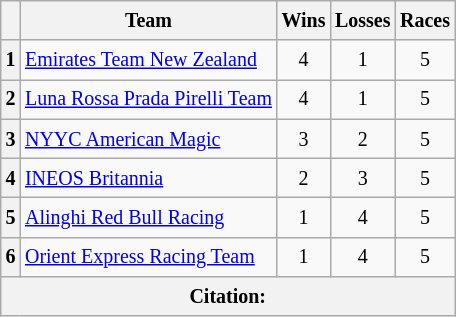<table class="wikitable" style="font-size:10pt;line-height:1.5;text-align: center;">
<tr>
<th></th>
<th>Team</th>
<th>Wins</th>
<th>Losses</th>
<th>Races</th>
</tr>
<tr>
<th>1</th>
<td align="left"> <a href='#'>Emirates Team New Zealand</a></td>
<td>4</td>
<td>1</td>
<td>5</td>
</tr>
<tr>
<th>2</th>
<td align="left"> <a href='#'>Luna Rossa Prada Pirelli Team</a></td>
<td>4</td>
<td>1</td>
<td>5</td>
</tr>
<tr>
<th>3</th>
<td align="left"> <a href='#'>NYYC American Magic</a></td>
<td>3</td>
<td>2</td>
<td>5</td>
</tr>
<tr>
<th>4</th>
<td align="left"> <a href='#'>INEOS Britannia</a></td>
<td>2</td>
<td>3</td>
<td>5</td>
</tr>
<tr>
<th>5</th>
<td align="left"> <a href='#'>Alinghi Red Bull Racing</a></td>
<td>1</td>
<td>4</td>
<td>5</td>
</tr>
<tr>
<th>6</th>
<td align="left"> <a href='#'>Orient Express Racing Team</a></td>
<td>1</td>
<td>4</td>
<td>5</td>
</tr>
<tr>
<th colspan="5">Citation:</th>
</tr>
</table>
